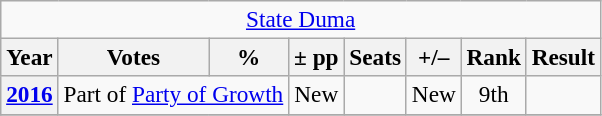<table class="wikitable" style="font-size:97%; text-align:center;">
<tr>
<td colspan="8" align="center"><a href='#'>State Duma</a></td>
</tr>
<tr>
<th>Year</th>
<th>Votes</th>
<th>%</th>
<th>± pp</th>
<th>Seats</th>
<th>+/–</th>
<th>Rank</th>
<th>Result</th>
</tr>
<tr>
<th><strong><a href='#'>2016</a></strong></th>
<td colspan=2>Part of <a href='#'>Party of Growth</a></td>
<td>New</td>
<td></td>
<td>New</td>
<td>9th</td>
<td></td>
</tr>
<tr>
</tr>
</table>
